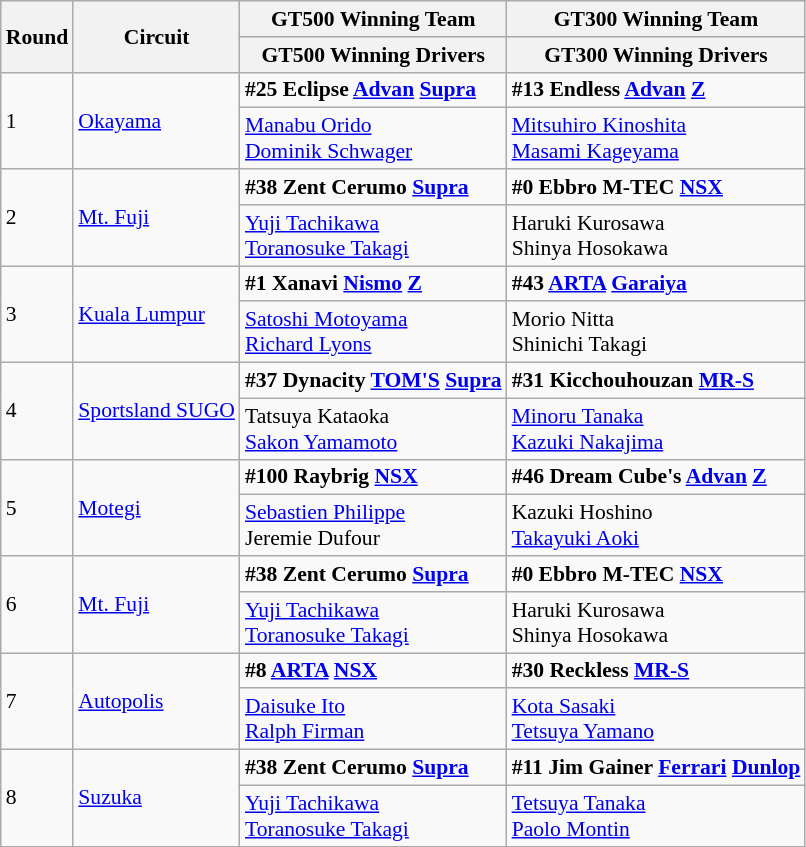<table class="wikitable" style="font-size: 90%">
<tr>
<th rowspan=2>Round</th>
<th rowspan=2>Circuit</th>
<th>GT500 Winning Team</th>
<th>GT300 Winning Team</th>
</tr>
<tr>
<th>GT500 Winning Drivers</th>
<th>GT300 Winning Drivers</th>
</tr>
<tr>
<td rowspan=2>1</td>
<td rowspan=2><a href='#'>Okayama</a></td>
<td> <strong>#25 Eclipse <a href='#'>Advan</a> <a href='#'>Supra</a></strong></td>
<td> <strong>#13 Endless <a href='#'>Advan</a> <a href='#'>Z</a></strong></td>
</tr>
<tr>
<td> <a href='#'>Manabu Orido</a><br> <a href='#'>Dominik Schwager</a></td>
<td> <a href='#'>Mitsuhiro Kinoshita</a><br> <a href='#'>Masami Kageyama</a></td>
</tr>
<tr>
<td rowspan=2>2</td>
<td rowspan=2><a href='#'>Mt. Fuji</a></td>
<td> <strong>#38 Zent Cerumo <a href='#'>Supra</a></strong></td>
<td> <strong>#0 Ebbro M-TEC <a href='#'>NSX</a></strong></td>
</tr>
<tr>
<td> <a href='#'>Yuji Tachikawa</a><br> <a href='#'>Toranosuke Takagi</a></td>
<td> Haruki Kurosawa<br> Shinya Hosokawa</td>
</tr>
<tr>
<td rowspan=2>3</td>
<td rowspan=2><a href='#'>Kuala Lumpur</a></td>
<td> <strong>#1 Xanavi <a href='#'>Nismo</a> <a href='#'>Z</a></strong></td>
<td> <strong>#43 <a href='#'>ARTA</a> <a href='#'>Garaiya</a></strong></td>
</tr>
<tr>
<td> <a href='#'>Satoshi Motoyama</a> <br>  <a href='#'>Richard Lyons</a></td>
<td> Morio Nitta<br> Shinichi Takagi</td>
</tr>
<tr>
<td rowspan=2>4</td>
<td rowspan=2><a href='#'>Sportsland SUGO</a></td>
<td> <strong>#37 Dynacity <a href='#'>TOM'S</a> <a href='#'>Supra</a></strong></td>
<td> <strong>#31 Kicchouhouzan <a href='#'>MR-S</a></strong></td>
</tr>
<tr>
<td> Tatsuya Kataoka<br> <a href='#'>Sakon Yamamoto</a></td>
<td> <a href='#'>Minoru Tanaka</a><br> <a href='#'>Kazuki Nakajima</a></td>
</tr>
<tr>
<td rowspan=2>5</td>
<td rowspan=2><a href='#'>Motegi</a></td>
<td> <strong>#100 Raybrig <a href='#'>NSX</a></strong></td>
<td> <strong>#46 Dream Cube's <a href='#'>Advan</a> <a href='#'>Z</a></strong></td>
</tr>
<tr>
<td> <a href='#'>Sebastien Philippe</a><br> Jeremie Dufour</td>
<td> Kazuki Hoshino<br> <a href='#'>Takayuki Aoki</a></td>
</tr>
<tr>
<td rowspan=2>6</td>
<td rowspan=2><a href='#'>Mt. Fuji</a></td>
<td> <strong>#38 Zent Cerumo <a href='#'>Supra</a></strong></td>
<td> <strong>#0 Ebbro M-TEC <a href='#'>NSX</a></strong></td>
</tr>
<tr>
<td> <a href='#'>Yuji Tachikawa</a><br> <a href='#'>Toranosuke Takagi</a></td>
<td> Haruki Kurosawa<br> Shinya Hosokawa</td>
</tr>
<tr>
<td rowspan=2>7</td>
<td rowspan=2><a href='#'>Autopolis</a></td>
<td> <strong>#8 <a href='#'>ARTA</a> <a href='#'>NSX</a></strong></td>
<td> <strong>#30 Reckless <a href='#'>MR-S</a></strong></td>
</tr>
<tr>
<td> <a href='#'>Daisuke Ito</a><br> <a href='#'>Ralph Firman</a></td>
<td> <a href='#'>Kota Sasaki</a><br>  <a href='#'>Tetsuya Yamano</a></td>
</tr>
<tr>
<td rowspan=2>8</td>
<td rowspan=2><a href='#'>Suzuka</a></td>
<td> <strong>#38 Zent Cerumo <a href='#'>Supra</a></strong></td>
<td> <strong>#11 Jim Gainer <a href='#'>Ferrari</a> <a href='#'>Dunlop</a></strong></td>
</tr>
<tr>
<td> <a href='#'>Yuji Tachikawa</a><br> <a href='#'>Toranosuke Takagi</a></td>
<td> <a href='#'>Tetsuya Tanaka</a><br>  <a href='#'>Paolo Montin</a></td>
</tr>
</table>
